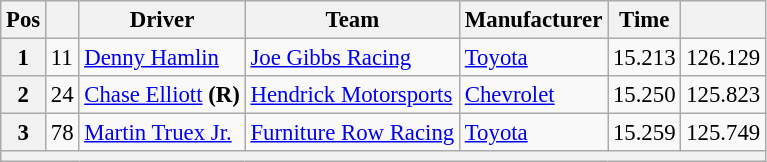<table class="wikitable" style="font-size:95%">
<tr>
<th>Pos</th>
<th></th>
<th>Driver</th>
<th>Team</th>
<th>Manufacturer</th>
<th>Time</th>
<th></th>
</tr>
<tr>
<th>1</th>
<td>11</td>
<td><a href='#'>Denny Hamlin</a></td>
<td><a href='#'>Joe Gibbs Racing</a></td>
<td><a href='#'>Toyota</a></td>
<td>15.213</td>
<td>126.129</td>
</tr>
<tr>
<th>2</th>
<td>24</td>
<td><a href='#'>Chase Elliott</a> <strong>(R)</strong></td>
<td><a href='#'>Hendrick Motorsports</a></td>
<td><a href='#'>Chevrolet</a></td>
<td>15.250</td>
<td>125.823</td>
</tr>
<tr>
<th>3</th>
<td>78</td>
<td><a href='#'>Martin Truex Jr.</a></td>
<td><a href='#'>Furniture Row Racing</a></td>
<td><a href='#'>Toyota</a></td>
<td>15.259</td>
<td>125.749</td>
</tr>
<tr>
<th colspan="7"></th>
</tr>
</table>
